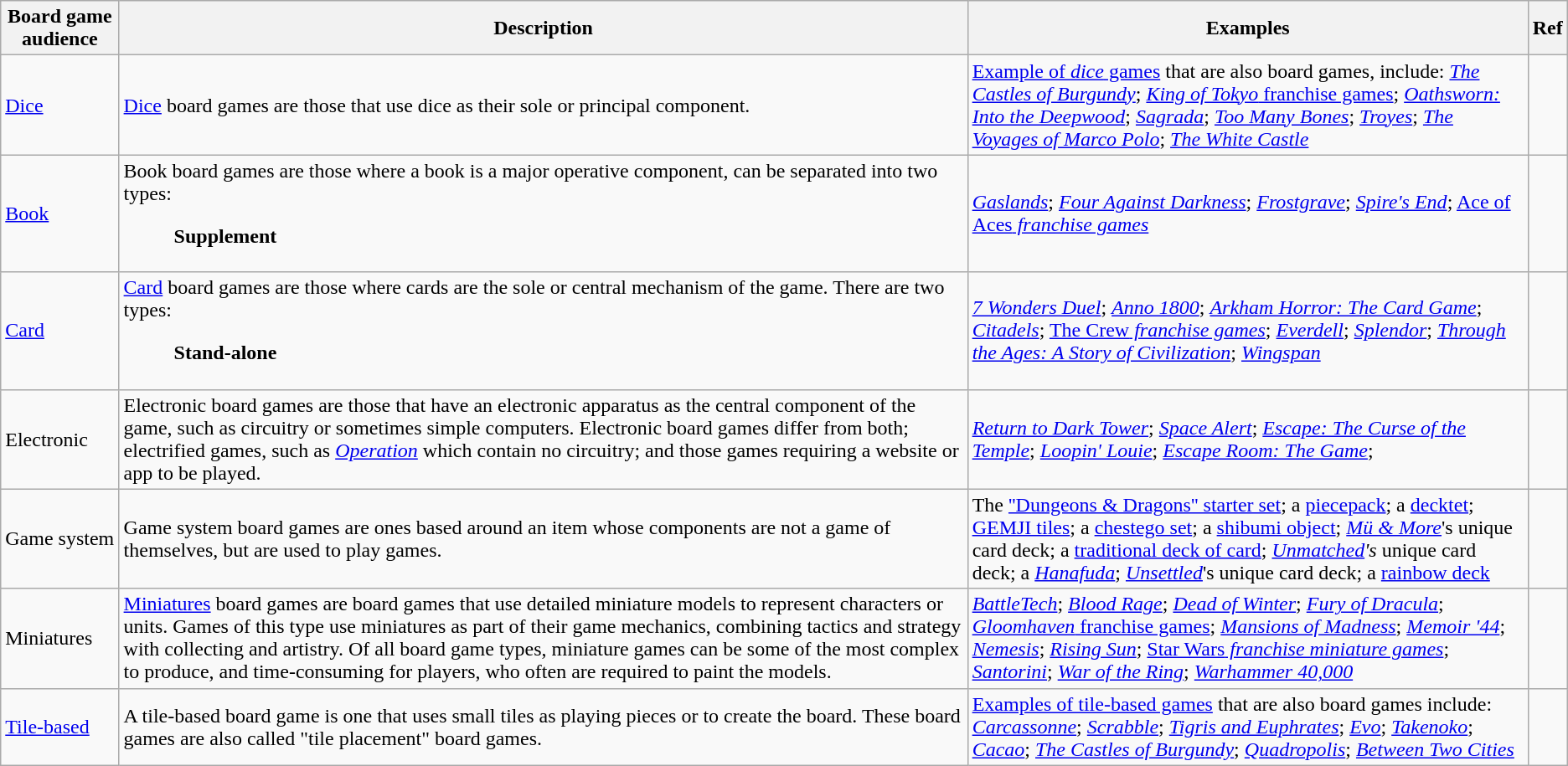<table class="wikitable sortable static-row-numbers">
<tr>
<th>Board game audience</th>
<th>Description</th>
<th>Examples</th>
<th>Ref</th>
</tr>
<tr>
<td><a href='#'>Dice</a></td>
<td><a href='#'>Dice</a> board games are those that use dice as their sole or principal component.</td>
<td><a href='#'>Example of <em>dice</em> games</a> that are also board games, include: <em><a href='#'>The Castles of Burgundy</a></em>; <a href='#'><em>King of Tokyo</em> franchise games</a>; <em><a href='#'>Oathsworn: Into the Deepwood</a></em>; <em><a href='#'>Sagrada</a></em>; <em><a href='#'>Too Many Bones</a></em>; <em><a href='#'>Troyes</a></em>; <em><a href='#'>The Voyages of Marco Polo</a></em>; <em><a href='#'>The White Castle</a></em></td>
<td></td>
</tr>
<tr>
<td><a href='#'>Book</a></td>
<td>Book board games are those where a book is a major operative component, can be separated into two types:<ul><strong>Supplement</strong><br></ul></td>
<td><em><a href='#'>Gaslands</a></em>; <em><a href='#'>Four Against Darkness</a></em>; <em><a href='#'>Frostgrave</a></em>; <em><a href='#'>Spire's End</a></em>; <em><a href='#'></em>Ace of Aces<em> franchise games</a></em></td>
<td></td>
</tr>
<tr>
<td><a href='#'>Card</a></td>
<td><a href='#'>Card</a> board games are those where cards are the sole or central mechanism of the game. There are two types:<ul><strong>Stand-alone</strong><br></ul></td>
<td><em><a href='#'>7 Wonders Duel</a></em>; <em><a href='#'>Anno 1800</a></em>; <em><a href='#'>Arkham Horror: The Card Game</a></em>; <em><a href='#'>Citadels</a></em>; <em><a href='#'></em>The Crew<em> franchise games</a></em>; <em><a href='#'>Everdell</a></em>; <em><a href='#'>Splendor</a></em>; <em><a href='#'>Through the Ages: A Story of Civilization</a></em>; <em><a href='#'>Wingspan</a></em></td>
<td></td>
</tr>
<tr>
<td>Electronic</td>
<td>Electronic board games are those that have an electronic apparatus as the central component of the game, such as circuitry or sometimes simple computers. Electronic board games differ from both; electrified games, such as <em><a href='#'>Operation</a></em> which contain no circuitry; and those games requiring a website or app to be played.</td>
<td><em><a href='#'>Return to Dark Tower</a></em>; <em><a href='#'>Space Alert</a></em>; <em><a href='#'>Escape: The Curse of the Temple</a></em>; <em><a href='#'>Loopin' Louie</a></em>; <em><a href='#'>Escape Room: The Game</a></em>; <em></em></td>
<td></td>
</tr>
<tr>
<td>Game system</td>
<td>Game system board games are ones based around an item whose components are not a game of themselves, but are used to play games.</td>
<td>The <a href='#'>''Dungeons & Dragons'' starter set</a>; a <a href='#'>piecepack</a>; a <a href='#'>decktet</a>; <a href='#'>GEMJI tiles</a>; a <a href='#'>chestego set</a>; a <a href='#'>shibumi object</a>; <a href='#'><em>Mü & More</em></a>'s unique card deck; a <a href='#'>traditional deck of card</a>; <em><a href='#'>Unmatched</a>'s</em> unique card deck; a <em><a href='#'>Hanafuda</a></em>; <a href='#'><em>Unsettled</em></a>'s unique card deck; a <a href='#'>rainbow deck</a></td>
<td></td>
</tr>
<tr>
<td>Miniatures</td>
<td><a href='#'>Miniatures</a> board games are board games that use detailed miniature models to represent characters or units. Games of this type use miniatures as part of their game mechanics, combining tactics and strategy with collecting and artistry. Of all board game types, miniature games can be some of the most complex to produce, and time-consuming for players, who often are required to paint the models.</td>
<td><em><a href='#'>BattleTech</a></em>; <em><a href='#'>Blood Rage</a></em>; <em><a href='#'>Dead of Winter</a></em>; <em><a href='#'>Fury of Dracula</a></em>; <a href='#'><em>Gloomhaven</em> franchise games</a>; <em><a href='#'>Mansions of Madness</a></em>; <em><a href='#'>Memoir '44</a></em>; <em><a href='#'>Nemesis</a></em>; <em><a href='#'>Rising Sun</a></em>; <em><a href='#'></em>Star Wars<em> franchise miniature games</a></em>; <em><a href='#'>Santorini</a></em>; <em><a href='#'>War of the Ring</a></em>; <em><a href='#'>Warhammer 40,000</a></em></td>
<td></td>
</tr>
<tr>
<td><a href='#'>Tile-based</a></td>
<td>A tile-based board game is one that uses small tiles as playing pieces or to create the board. These board games are also called "tile placement" board games.</td>
<td><a href='#'>Examples of tile-based games</a> that are also board games include: <em><a href='#'>Carcassonne</a></em>; <em><a href='#'>Scrabble</a></em>; <em><a href='#'>Tigris and Euphrates</a></em>; <em><a href='#'>Evo</a></em>; <em><a href='#'>Takenoko</a></em>; <em><a href='#'>Cacao</a></em>; <em><a href='#'>The Castles of Burgundy</a></em>; <em><a href='#'>Quadropolis</a></em>; <em><a href='#'>Between Two Cities</a></em></td>
<td></td>
</tr>
</table>
